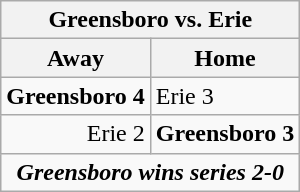<table class="wikitable">
<tr>
<th bgcolor="#DDDDDD" colspan="4">Greensboro vs. Erie</th>
</tr>
<tr>
<th>Away</th>
<th>Home</th>
</tr>
<tr>
<td align="right"><strong>Greensboro 4</strong></td>
<td>Erie 3</td>
</tr>
<tr>
<td align="right">Erie 2</td>
<td><strong>Greensboro 3</strong></td>
</tr>
<tr align="center">
<td colspan="4"><strong><em>Greensboro wins series 2-0</em></strong></td>
</tr>
</table>
